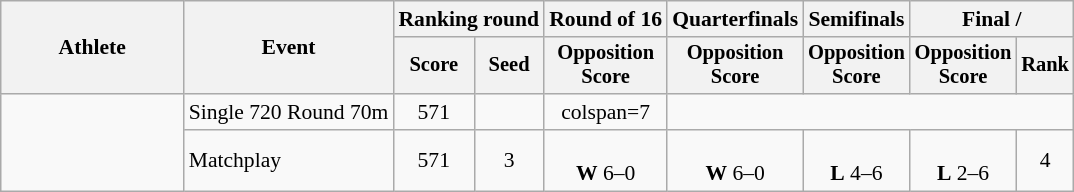<table class=wikitable style=font-size:90%;text-align:center>
<tr>
<th rowspan=2 style="width:8em;">Athlete</th>
<th rowspan=2>Event</th>
<th colspan=2>Ranking round</th>
<th>Round of 16</th>
<th>Quarterfinals</th>
<th>Semifinals</th>
<th colspan=2>Final / </th>
</tr>
<tr style="font-size:95%">
<th>Score</th>
<th>Seed</th>
<th>Opposition<br>Score</th>
<th>Opposition<br>Score</th>
<th>Opposition<br>Score</th>
<th>Opposition<br>Score</th>
<th>Rank</th>
</tr>
<tr>
<td align=left rowspan=2></td>
<td align=left>Single 720 Round 70m</td>
<td>571</td>
<td></td>
<td>colspan=7 </td>
</tr>
<tr>
<td align=left>Matchplay</td>
<td>571</td>
<td>3</td>
<td><br> <strong>W</strong> 6–0</td>
<td><br> <strong>W</strong> 6–0</td>
<td><br> <strong>L</strong> 4–6</td>
<td><br> <strong>L</strong> 2–6</td>
<td>4</td>
</tr>
</table>
